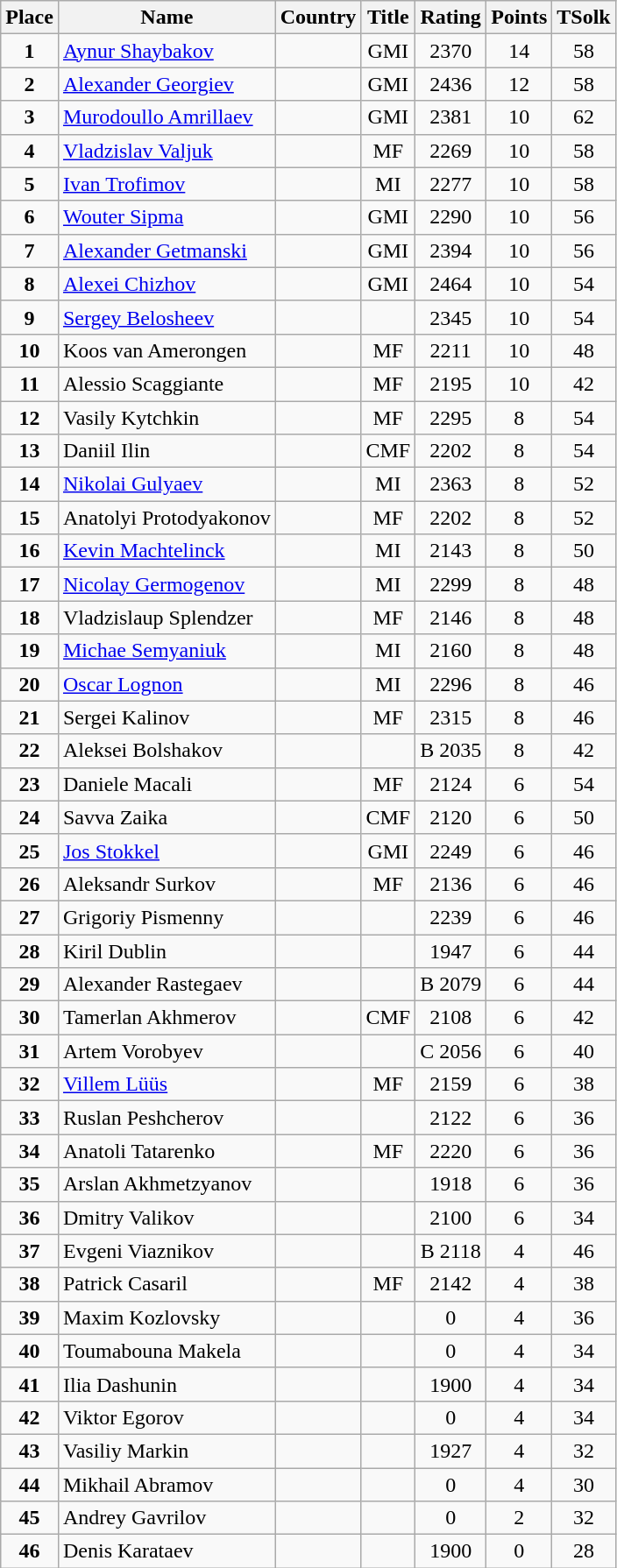<table class="wikitable">
<tr>
<th>Place</th>
<th>Name</th>
<th>Country</th>
<th>Title</th>
<th>Rating</th>
<th>Points</th>
<th>TSolk</th>
</tr>
<tr align=center>
<td><strong>1</strong></td>
<td align="left"><a href='#'>Aynur Shaybakov</a></td>
<td align="left"></td>
<td>GMI</td>
<td>2370</td>
<td>14</td>
<td>58</td>
</tr>
<tr align=center>
<td><strong>2</strong></td>
<td align="left"><a href='#'>Alexander Georgiev</a></td>
<td align="left"></td>
<td>GMI</td>
<td>2436</td>
<td>12</td>
<td>58</td>
</tr>
<tr align=center>
<td><strong>3</strong></td>
<td align="left"><a href='#'>Murodoullo Amrillaev</a></td>
<td align="left"></td>
<td>GMI</td>
<td>2381</td>
<td>10</td>
<td>62</td>
</tr>
<tr align=center>
<td><strong>4</strong></td>
<td align="left"><a href='#'>Vladzislav Valjuk</a></td>
<td align="left"></td>
<td>MF</td>
<td>2269</td>
<td>10</td>
<td>58</td>
</tr>
<tr align=center>
<td><strong>5</strong></td>
<td align="left"><a href='#'>Ivan Trofimov</a></td>
<td align="left"></td>
<td>MI</td>
<td>2277</td>
<td>10</td>
<td>58</td>
</tr>
<tr align=center>
<td><strong>6</strong></td>
<td align="left"><a href='#'>Wouter Sipma</a></td>
<td align="left"></td>
<td>GMI</td>
<td>2290</td>
<td>10</td>
<td>56</td>
</tr>
<tr align=center>
<td><strong>7</strong></td>
<td align="left"><a href='#'>Alexander Getmanski</a></td>
<td align="left"></td>
<td>GMI</td>
<td>2394</td>
<td>10</td>
<td>56</td>
</tr>
<tr align=center>
<td><strong>8</strong></td>
<td align="left"><a href='#'>Alexei Chizhov</a></td>
<td align="left"></td>
<td>GMI</td>
<td>2464</td>
<td>10</td>
<td>54</td>
</tr>
<tr align=center>
<td><strong>9</strong></td>
<td align="left"><a href='#'>Sergey Belosheev</a></td>
<td align="left"></td>
<td></td>
<td>2345</td>
<td>10</td>
<td>54</td>
</tr>
<tr align=center>
<td><strong>10</strong></td>
<td align="left">Koos  van Amerongen</td>
<td align="left"></td>
<td>MF</td>
<td>2211</td>
<td>10</td>
<td>48</td>
</tr>
<tr align=center>
<td><strong>11</strong></td>
<td align="left">Alessio Scaggiante</td>
<td align="left"></td>
<td>MF</td>
<td>2195</td>
<td>10</td>
<td>42</td>
</tr>
<tr align=center>
<td><strong>12</strong></td>
<td align="left">Vasily Kytchkin</td>
<td align="left"></td>
<td>MF</td>
<td>2295</td>
<td>8</td>
<td>54</td>
</tr>
<tr align=center>
<td><strong>13</strong></td>
<td align="left">Daniil Ilin</td>
<td align="left"></td>
<td>CMF</td>
<td>2202</td>
<td>8</td>
<td>54</td>
</tr>
<tr align=center>
<td><strong>14</strong></td>
<td align="left"><a href='#'>Nikolai Gulyaev</a></td>
<td align="left"></td>
<td>MI</td>
<td>2363</td>
<td>8</td>
<td>52</td>
</tr>
<tr align=center>
<td><strong>15</strong></td>
<td align="left">Anatolyi Protodyakonov</td>
<td align="left"></td>
<td>MF</td>
<td>2202</td>
<td>8</td>
<td>52</td>
</tr>
<tr align=center>
<td><strong>16</strong></td>
<td align="left"><a href='#'>Kevin Machtelinck</a></td>
<td align="left"></td>
<td>MI</td>
<td>2143</td>
<td>8</td>
<td>50</td>
</tr>
<tr align=center>
<td><strong>17</strong></td>
<td align="left"><a href='#'>Nicolay Germogenov</a></td>
<td align="left"></td>
<td>MI</td>
<td>2299</td>
<td>8</td>
<td>48</td>
</tr>
<tr align=center>
<td><strong>18</strong></td>
<td align="left">Vladzislauр Splendzer</td>
<td align="left"></td>
<td>MF</td>
<td>2146</td>
<td>8</td>
<td>48</td>
</tr>
<tr align=center>
<td><strong>19</strong></td>
<td align="left"><a href='#'>Michae Semyaniuk</a></td>
<td align="left"></td>
<td>MI</td>
<td>2160</td>
<td>8</td>
<td>48</td>
</tr>
<tr align=center>
<td><strong>20</strong></td>
<td align="left"><a href='#'>Oscar Lognon</a></td>
<td align="left"></td>
<td>MI</td>
<td>2296</td>
<td>8</td>
<td>46</td>
</tr>
<tr align=center>
<td><strong>21</strong></td>
<td align="left">Sergei Kalinov</td>
<td align="left"></td>
<td>MF</td>
<td>2315</td>
<td>8</td>
<td>46</td>
</tr>
<tr align=center>
<td><strong>22</strong></td>
<td align="left">Aleksei Bolshakov</td>
<td align="left"></td>
<td></td>
<td>B 2035</td>
<td>8</td>
<td>42</td>
</tr>
<tr align=center>
<td><strong>23</strong></td>
<td align="left">Daniele Macali</td>
<td align="left"></td>
<td>MF</td>
<td>2124</td>
<td>6</td>
<td>54</td>
</tr>
<tr align=center>
<td><strong>24</strong></td>
<td align="left">Savva Zaika</td>
<td align="left"></td>
<td>CMF</td>
<td>2120</td>
<td>6</td>
<td>50</td>
</tr>
<tr align=center>
<td><strong>25</strong></td>
<td align="left"><a href='#'>Jos Stokkel</a></td>
<td align="left"></td>
<td>GMI</td>
<td>2249</td>
<td>6</td>
<td>46</td>
</tr>
<tr align=center>
<td><strong>26</strong></td>
<td align="left">Aleksandr Surkov</td>
<td align="left"></td>
<td>MF</td>
<td>2136</td>
<td>6</td>
<td>46</td>
</tr>
<tr align=center>
<td><strong>27</strong></td>
<td align="left">Grigoriy Pismenny</td>
<td align="left"></td>
<td></td>
<td>2239</td>
<td>6</td>
<td>46</td>
</tr>
<tr align=center>
<td><strong>28</strong></td>
<td align="left">Kiril Dublin</td>
<td align="left"></td>
<td></td>
<td>1947</td>
<td>6</td>
<td>44</td>
</tr>
<tr align=center>
<td><strong>29</strong></td>
<td align="left">Alexander Rastegaev</td>
<td align="left"></td>
<td></td>
<td>В 2079</td>
<td>6</td>
<td>44</td>
</tr>
<tr align=center>
<td><strong>30</strong></td>
<td align="left">Tamerlan Akhmerov</td>
<td align="left"></td>
<td>CMF</td>
<td>2108</td>
<td>6</td>
<td>42</td>
</tr>
<tr align=center>
<td><strong>31</strong></td>
<td align="left">Artem Vorobyev</td>
<td align="left"></td>
<td></td>
<td>С 2056</td>
<td>6</td>
<td>40</td>
</tr>
<tr align=center>
<td><strong>32</strong></td>
<td align="left"><a href='#'>Villem Lüüs</a></td>
<td align="left"></td>
<td>MF</td>
<td>2159</td>
<td>6</td>
<td>38</td>
</tr>
<tr align=center>
<td><strong>33</strong></td>
<td align="left">Ruslan Peshcherov</td>
<td align="left"></td>
<td></td>
<td>2122</td>
<td>6</td>
<td>36</td>
</tr>
<tr align=center>
<td><strong>34</strong></td>
<td align="left">Anatoli Tatarenko</td>
<td align="left"></td>
<td>MF</td>
<td>2220</td>
<td>6</td>
<td>36</td>
</tr>
<tr align=center>
<td><strong>35</strong></td>
<td align="left">Arslan Akhmetzyanov</td>
<td align="left"></td>
<td></td>
<td>1918</td>
<td>6</td>
<td>36</td>
</tr>
<tr align=center>
<td><strong>36</strong></td>
<td align="left">Dmitry Valikov</td>
<td align="left"></td>
<td></td>
<td>2100</td>
<td>6</td>
<td>34</td>
</tr>
<tr align=center>
<td><strong>37</strong></td>
<td align="left">Evgeni Viaznikov</td>
<td align="left"></td>
<td></td>
<td>В 2118</td>
<td>4</td>
<td>46</td>
</tr>
<tr align=center>
<td><strong>38</strong></td>
<td align="left">Patrick Casaril</td>
<td align="left"></td>
<td>MF</td>
<td>2142</td>
<td>4</td>
<td>38</td>
</tr>
<tr align=center>
<td><strong>39</strong></td>
<td align="left">Maxim Kozlovsky</td>
<td align="left"></td>
<td></td>
<td>0</td>
<td>4</td>
<td>36</td>
</tr>
<tr align=center>
<td><strong>40</strong></td>
<td align="left">Toumabouna Makela</td>
<td align="left"></td>
<td></td>
<td>0</td>
<td>4</td>
<td>34</td>
</tr>
<tr align=center>
<td><strong>41</strong></td>
<td align="left">Ilia Dashunin</td>
<td align="left"></td>
<td></td>
<td>1900</td>
<td>4</td>
<td>34</td>
</tr>
<tr align=center>
<td><strong>42</strong></td>
<td align="left">Viktor Egorov</td>
<td align="left"></td>
<td></td>
<td>0</td>
<td>4</td>
<td>34</td>
</tr>
<tr align=center>
<td><strong>43</strong></td>
<td align="left">Vasiliy Markin</td>
<td align="left"></td>
<td></td>
<td>1927</td>
<td>4</td>
<td>32</td>
</tr>
<tr align=center>
<td><strong>44</strong></td>
<td align="left">Mikhail Abramov</td>
<td align="left"></td>
<td></td>
<td>0</td>
<td>4</td>
<td>30</td>
</tr>
<tr align=center>
<td><strong>45</strong></td>
<td align="left">Andrey Gavrilov</td>
<td align="left"></td>
<td></td>
<td>0</td>
<td>2</td>
<td>32</td>
</tr>
<tr align=center>
<td><strong>46</strong></td>
<td align="left">Denis Karataev</td>
<td align="left"></td>
<td></td>
<td>1900</td>
<td>0</td>
<td>28</td>
</tr>
</table>
